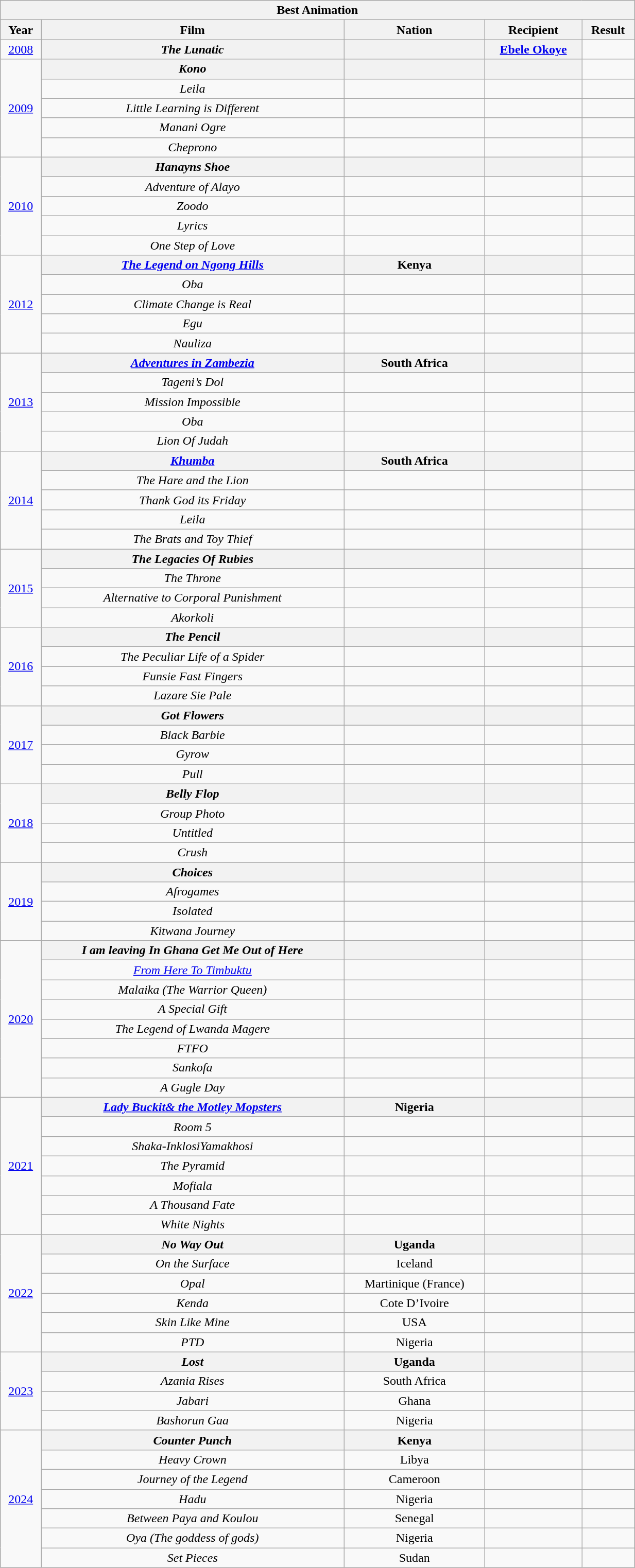<table class=wikitable style="text-align:center" width="65%">
<tr>
<th colspan="5">Best Animation</th>
</tr>
<tr>
<th>Year</th>
<th>Film</th>
<th>Nation</th>
<th>Recipient</th>
<th>Result</th>
</tr>
<tr>
<td><a href='#'>2008</a></td>
<th><em>The Lunatic</em></th>
<th></th>
<th><a href='#'>Ebele Okoye</a></th>
<td></td>
</tr>
<tr>
<td rowspan="5"><a href='#'>2009</a></td>
<th><em>Kono</em></th>
<th></th>
<th></th>
<td></td>
</tr>
<tr>
<td><em>Leila</em></td>
<td></td>
<td></td>
<td></td>
</tr>
<tr>
<td><em>Little Learning is Different</em></td>
<td></td>
<td></td>
<td></td>
</tr>
<tr>
<td><em>Manani Ogre</em></td>
<td></td>
<td></td>
<td></td>
</tr>
<tr>
<td><em>Cheprono</em></td>
<td></td>
<td></td>
<td></td>
</tr>
<tr>
<td rowspan="5"><a href='#'>2010</a></td>
<th><em>Hanayns Shoe</em></th>
<th></th>
<th></th>
<td></td>
</tr>
<tr>
<td><em>Adventure of Alayo</em></td>
<td></td>
<td></td>
<td></td>
</tr>
<tr>
<td><em>Zoodo</em></td>
<td></td>
<td></td>
<td></td>
</tr>
<tr>
<td><em>Lyrics</em></td>
<td></td>
<td></td>
<td></td>
</tr>
<tr>
<td><em>One Step of Love</em></td>
<td></td>
<td></td>
<td></td>
</tr>
<tr>
<td rowspan="5"><a href='#'>2012</a></td>
<th><em><a href='#'>The Legend on Ngong Hills</a></em></th>
<th>Kenya</th>
<th></th>
<td></td>
</tr>
<tr>
<td><em>Oba</em></td>
<td></td>
<td></td>
<td></td>
</tr>
<tr>
<td><em>Climate Change is Real</em></td>
<td></td>
<td></td>
<td></td>
</tr>
<tr>
<td><em>Egu</em></td>
<td></td>
<td></td>
<td></td>
</tr>
<tr>
<td><em>Nauliza</em></td>
<td></td>
<td></td>
<td></td>
</tr>
<tr>
<td rowspan="5"><a href='#'>2013</a></td>
<th><em><a href='#'>Adventures in Zambezia</a></em></th>
<th>South Africa</th>
<th></th>
<td></td>
</tr>
<tr>
<td><em>Tageni’s Dol</em></td>
<td></td>
<td></td>
<td></td>
</tr>
<tr>
<td><em>Mission Impossible</em></td>
<td></td>
<td></td>
<td></td>
</tr>
<tr>
<td><em>Oba</em></td>
<td></td>
<td></td>
<td></td>
</tr>
<tr>
<td><em>Lion Of Judah</em></td>
<td></td>
<td></td>
<td></td>
</tr>
<tr>
<td rowspan="5"><a href='#'>2014</a></td>
<th><em><a href='#'>Khumba</a></em></th>
<th>South Africa</th>
<th></th>
<td></td>
</tr>
<tr>
<td><em>The Hare and the Lion</em></td>
<td></td>
<td></td>
<td></td>
</tr>
<tr>
<td><em>Thank God its Friday</em></td>
<td></td>
<td></td>
<td></td>
</tr>
<tr>
<td><em>Leila</em></td>
<td></td>
<td></td>
<td></td>
</tr>
<tr>
<td><em>The Brats and Toy Thief </em></td>
<td></td>
<td></td>
<td></td>
</tr>
<tr>
<td rowspan="4"><a href='#'>2015</a></td>
<th><em>The Legacies Of Rubies</em></th>
<th></th>
<th></th>
<td></td>
</tr>
<tr>
<td><em>The Throne</em></td>
<td></td>
<td></td>
<td></td>
</tr>
<tr>
<td><em>Alternative to Corporal Punishment </em></td>
<td></td>
<td></td>
<td></td>
</tr>
<tr>
<td><em>Akorkoli </em></td>
<td></td>
<td></td>
<td></td>
</tr>
<tr>
<td rowspan="4"><a href='#'>2016</a></td>
<th><em>The Pencil</em></th>
<th></th>
<th></th>
<td></td>
</tr>
<tr>
<td><em>The Peculiar Life of a Spider</em></td>
<td></td>
<td></td>
<td></td>
</tr>
<tr>
<td><em>Funsie Fast Fingers</em></td>
<td></td>
<td></td>
<td></td>
</tr>
<tr>
<td><em>Lazare Sie Pale</em></td>
<td></td>
<td></td>
<td></td>
</tr>
<tr>
<td rowspan="4"><a href='#'>2017</a></td>
<th><em>Got Flowers</em></th>
<th></th>
<th></th>
<td></td>
</tr>
<tr>
<td><em>Black Barbie</em></td>
<td></td>
<td></td>
<td></td>
</tr>
<tr>
<td><em>Gyrow</em></td>
<td></td>
<td></td>
<td></td>
</tr>
<tr>
<td><em>Pull</em></td>
<td></td>
<td></td>
<td></td>
</tr>
<tr>
<td rowspan="4"><a href='#'>2018</a></td>
<th><em>Belly Flop</em></th>
<th></th>
<th></th>
<td></td>
</tr>
<tr>
<td><em>Group Photo</em></td>
<td></td>
<td></td>
<td></td>
</tr>
<tr>
<td><em>Untitled</em></td>
<td></td>
<td></td>
<td></td>
</tr>
<tr>
<td><em>Crush</em></td>
<td></td>
<td></td>
<td></td>
</tr>
<tr>
<td rowspan="4"><a href='#'>2019</a></td>
<th><em>Choices</em></th>
<th></th>
<th></th>
<td></td>
</tr>
<tr>
<td><em>Afrogames</em></td>
<td></td>
<td></td>
<td></td>
</tr>
<tr>
<td><em>Isolated</em></td>
<td></td>
<td></td>
<td></td>
</tr>
<tr>
<td><em>Kitwana Journey</em></td>
<td></td>
<td></td>
<td></td>
</tr>
<tr>
<td rowspan="8"><a href='#'>2020</a></td>
<th><strong><em>I am leaving In Ghana Get Me Out of Here</em></strong></th>
<th></th>
<th></th>
<td></td>
</tr>
<tr>
<td><em><a href='#'>From Here To Timbuktu</a></em></td>
<td></td>
<td></td>
<td></td>
</tr>
<tr>
<td><em>Malaika (The Warrior Queen)</em></td>
<td></td>
<td></td>
<td></td>
</tr>
<tr>
<td><em>A Special Gift</em></td>
<td></td>
<td></td>
<td></td>
</tr>
<tr>
<td><em>The Legend of Lwanda Magere</em></td>
<td></td>
<td></td>
<td></td>
</tr>
<tr>
<td><em>FTFO</em></td>
<td></td>
<td></td>
<td></td>
</tr>
<tr>
<td><em>Sankofa</em></td>
<td></td>
<td></td>
<td></td>
</tr>
<tr>
<td><em>A Gugle Day</em></td>
<td></td>
<td></td>
<td></td>
</tr>
<tr>
<td rowspan="7"><a href='#'>2021</a></td>
<th><em><a href='#'>Lady Buckit& the Motley Mopsters</a></em></th>
<th>Nigeria</th>
<th></th>
<th></th>
</tr>
<tr>
<td><em>Room 5</em></td>
<td></td>
<td></td>
<td></td>
</tr>
<tr>
<td><em>Shaka-InklosiYamakhosi</em></td>
<td></td>
<td></td>
<td></td>
</tr>
<tr>
<td><em>The Pyramid</em></td>
<td></td>
<td></td>
<td></td>
</tr>
<tr>
<td><em>Mofiala</em></td>
<td></td>
<td></td>
<td></td>
</tr>
<tr>
<td><em>A Thousand Fate</em></td>
<td></td>
<td></td>
<td></td>
</tr>
<tr>
<td><em>White Nights</em></td>
<td></td>
<td></td>
<td></td>
</tr>
<tr>
<td rowspan="6"><a href='#'>2022</a></td>
<th><em>No Way Out</em></th>
<th>Uganda</th>
<th></th>
<th></th>
</tr>
<tr>
<td><em>On the Surface</em></td>
<td>Iceland</td>
<td></td>
<td></td>
</tr>
<tr>
<td><em>Opal</em></td>
<td>Martinique (France)</td>
<td></td>
<td></td>
</tr>
<tr>
<td><em>Kenda</em></td>
<td>Cote D’Ivoire</td>
<td></td>
<td></td>
</tr>
<tr>
<td><em>Skin Like Mine</em></td>
<td>USA</td>
<td></td>
<td></td>
</tr>
<tr>
<td><em>PTD</em></td>
<td>Nigeria</td>
<td></td>
<td></td>
</tr>
<tr>
<td rowspan="4"><a href='#'>2023</a></td>
<th><em>Lost</em></th>
<th>Uganda</th>
<th></th>
<th></th>
</tr>
<tr>
<td><em>Azania Rises</em></td>
<td>South Africa</td>
<td></td>
<td></td>
</tr>
<tr>
<td><em>Jabari</em></td>
<td>Ghana</td>
<td></td>
<td></td>
</tr>
<tr>
<td><em>Bashorun Gaa</em></td>
<td>Nigeria</td>
<td></td>
<td></td>
</tr>
<tr>
<td rowspan="7"><a href='#'>2024</a></td>
<th><em>Counter Punch</em></th>
<th>Kenya</th>
<th></th>
<th></th>
</tr>
<tr>
<td><em>Heavy Crown</em></td>
<td>Libya</td>
<td></td>
<td></td>
</tr>
<tr>
<td><em>Journey of the Legend</em></td>
<td>Cameroon</td>
<td></td>
<td></td>
</tr>
<tr>
<td><em>Hadu</em></td>
<td>Nigeria</td>
<td></td>
<td></td>
</tr>
<tr>
<td><em>Between Paya and Koulou</em></td>
<td>Senegal</td>
<td></td>
<td></td>
</tr>
<tr>
<td><em>Oya (The goddess of gods)</em></td>
<td>Nigeria</td>
<td></td>
<td></td>
</tr>
<tr>
<td><em>Set Pieces</em></td>
<td>Sudan</td>
<td></td>
<td></td>
</tr>
</table>
